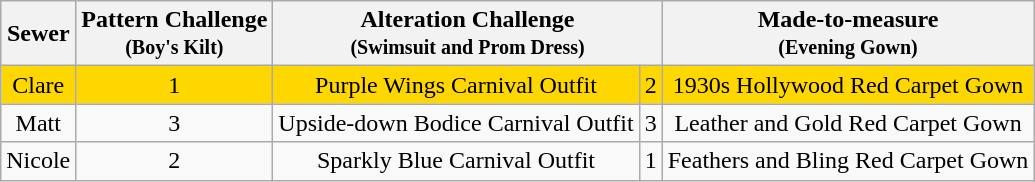<table class="wikitable" style="text-align:center;">
<tr>
<th>Sewer</th>
<th>Pattern Challenge<br><small>(Boy's Kilt)</small></th>
<th Colspan=2>Alteration Challenge<br><small>(Swimsuit and Prom Dress)</small></th>
<th>Made-to-measure<br><small>(Evening Gown)</small></th>
</tr>
<tr style="background:Gold">
<td>Clare</td>
<td>1</td>
<td>Purple Wings Carnival Outfit</td>
<td>2</td>
<td>1930s Hollywood Red Carpet Gown</td>
</tr>
<tr>
<td>Matt</td>
<td>3</td>
<td>Upside-down Bodice Carnival Outfit</td>
<td>3</td>
<td>Leather and Gold Red Carpet Gown</td>
</tr>
<tr>
<td>Nicole</td>
<td>2</td>
<td>Sparkly Blue Carnival Outfit</td>
<td>1</td>
<td>Feathers and Bling Red Carpet Gown</td>
</tr>
</table>
